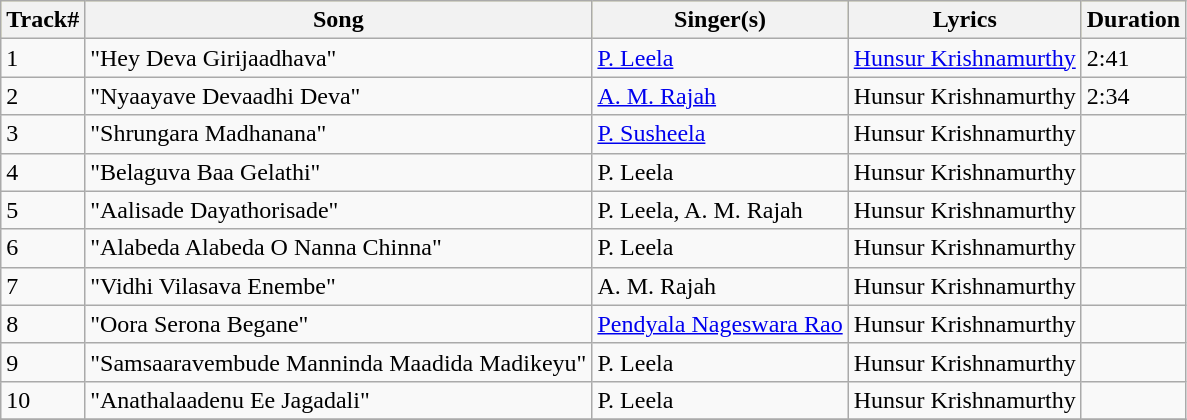<table class="wikitable">
<tr style="background:#ff9; text-align:center;">
<th>Track#</th>
<th>Song</th>
<th>Singer(s)</th>
<th>Lyrics</th>
<th>Duration</th>
</tr>
<tr>
<td>1</td>
<td>"Hey Deva Girijaadhava"</td>
<td><a href='#'>P. Leela</a></td>
<td><a href='#'>Hunsur Krishnamurthy</a></td>
<td>2:41</td>
</tr>
<tr>
<td>2</td>
<td>"Nyaayave Devaadhi Deva"</td>
<td><a href='#'>A. M. Rajah</a></td>
<td>Hunsur Krishnamurthy</td>
<td>2:34</td>
</tr>
<tr>
<td>3</td>
<td>"Shrungara Madhanana"</td>
<td><a href='#'>P. Susheela</a></td>
<td>Hunsur Krishnamurthy</td>
<td></td>
</tr>
<tr>
<td>4</td>
<td>"Belaguva Baa Gelathi"</td>
<td>P. Leela</td>
<td>Hunsur Krishnamurthy</td>
<td></td>
</tr>
<tr>
<td>5</td>
<td>"Aalisade Dayathorisade"</td>
<td>P. Leela, A. M. Rajah</td>
<td>Hunsur Krishnamurthy</td>
<td></td>
</tr>
<tr>
<td>6</td>
<td>"Alabeda Alabeda O Nanna Chinna"</td>
<td>P. Leela</td>
<td>Hunsur Krishnamurthy</td>
<td></td>
</tr>
<tr>
<td>7</td>
<td>"Vidhi Vilasava Enembe"</td>
<td>A. M. Rajah</td>
<td>Hunsur Krishnamurthy</td>
<td></td>
</tr>
<tr>
<td>8</td>
<td>"Oora Serona Begane"</td>
<td><a href='#'>Pendyala Nageswara Rao</a></td>
<td>Hunsur Krishnamurthy</td>
<td></td>
</tr>
<tr>
<td>9</td>
<td>"Samsaaravembude Manninda Maadida Madikeyu"</td>
<td>P. Leela</td>
<td>Hunsur Krishnamurthy</td>
<td></td>
</tr>
<tr>
<td>10</td>
<td>"Anathalaadenu Ee Jagadali"</td>
<td>P. Leela</td>
<td>Hunsur Krishnamurthy</td>
<td></td>
</tr>
<tr>
</tr>
</table>
